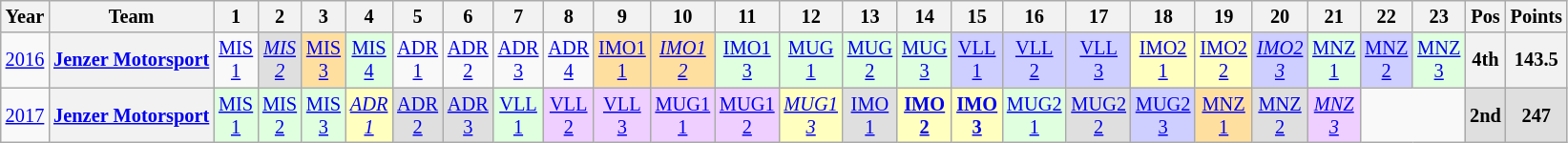<table class="wikitable" style="text-align:center; font-size:85%">
<tr>
<th>Year</th>
<th>Team</th>
<th>1</th>
<th>2</th>
<th>3</th>
<th>4</th>
<th>5</th>
<th>6</th>
<th>7</th>
<th>8</th>
<th>9</th>
<th>10</th>
<th>11</th>
<th>12</th>
<th>13</th>
<th>14</th>
<th>15</th>
<th>16</th>
<th>17</th>
<th>18</th>
<th>19</th>
<th>20</th>
<th>21</th>
<th>22</th>
<th>23</th>
<th>Pos</th>
<th>Points</th>
</tr>
<tr>
<td><a href='#'>2016</a></td>
<th nowrap><a href='#'>Jenzer Motorsport</a></th>
<td style="background:#;"><a href='#'>MIS<br>1</a></td>
<td style="background:#DFDFDF;"><em><a href='#'>MIS<br>2</a></em><br></td>
<td style="background:#FFDF9F;"><a href='#'>MIS<br>3</a><br></td>
<td style="background:#DFFFDF;"><a href='#'>MIS<br>4</a><br></td>
<td style="background:#;"><a href='#'>ADR<br>1</a></td>
<td style="background:#;"><a href='#'>ADR<br>2</a></td>
<td style="background:#;"><a href='#'>ADR<br>3</a></td>
<td style="background:#;"><a href='#'>ADR<br>4</a></td>
<td style="background:#FFDF9F;"><a href='#'>IMO1<br>1</a><br></td>
<td style="background:#FFDF9F;"><em><a href='#'>IMO1<br>2</a></em><br></td>
<td style="background:#DFFFDF;"><a href='#'>IMO1<br>3</a><br></td>
<td style="background:#DFFFDF;"><a href='#'>MUG<br>1</a><br></td>
<td style="background:#DFFFDF;"><a href='#'>MUG<br>2</a><br></td>
<td style="background:#DFFFDF;"><a href='#'>MUG<br>3</a><br></td>
<td style="background:#CFCFFF;"><a href='#'>VLL<br>1</a><br></td>
<td style="background:#CFCFFF;"><a href='#'>VLL<br>2</a><br></td>
<td style="background:#CFCFFF;"><a href='#'>VLL<br>3</a><br></td>
<td style="background:#FFFFBF;"><a href='#'>IMO2<br>1</a><br></td>
<td style="background:#FFFFBF;"><a href='#'>IMO2<br>2</a><br></td>
<td style="background:#CFCFFF;"><em><a href='#'>IMO2<br>3</a></em><br></td>
<td style="background:#DFFFDF;"><a href='#'>MNZ<br>1</a><br></td>
<td style="background:#CFCFFF;"><a href='#'>MNZ<br>2</a><br></td>
<td style="background:#DFFFDF;"><a href='#'>MNZ<br>3</a><br></td>
<th>4th</th>
<th>143.5</th>
</tr>
<tr>
<td><a href='#'>2017</a></td>
<th nowrap><a href='#'>Jenzer Motorsport</a></th>
<td style="background:#DFFFDF;"><a href='#'>MIS<br>1</a><br></td>
<td style="background:#DFFFDF;"><a href='#'>MIS<br>2</a><br></td>
<td style="background:#DFFFDF;"><a href='#'>MIS<br>3</a><br></td>
<td style="background:#FFFFBF;"><em><a href='#'>ADR<br>1</a></em><br></td>
<td style="background:#DFDFDF;"><a href='#'>ADR<br>2</a><br></td>
<td style="background:#DFDFDF;"><a href='#'>ADR<br>3</a><br></td>
<td style="background:#DFFFDF;"><a href='#'>VLL<br>1</a><br></td>
<td style="background:#EFCFFF;"><a href='#'>VLL<br>2</a><br></td>
<td style="background:#EFCFFF;"><a href='#'>VLL<br>3</a><br></td>
<td style="background:#EFCFFF;"><a href='#'>MUG1<br>1</a><br></td>
<td style="background:#EFCFFF;"><a href='#'>MUG1<br>2</a><br></td>
<td style="background:#FFFFBF;"><em><a href='#'>MUG1<br>3</a></em><br></td>
<td style="background:#DFDFDF;"><a href='#'>IMO<br>1</a><br></td>
<td style="background:#FFFFBF;"><strong><a href='#'>IMO<br>2</a></strong><br></td>
<td style="background:#FFFFBF;"><strong><a href='#'>IMO<br>3</a></strong><br></td>
<td style="background:#DFFFDF;"><a href='#'>MUG2<br>1</a><br></td>
<td style="background:#DFDFDF;"><a href='#'>MUG2<br>2</a><br></td>
<td style="background:#CFCFFF;"><a href='#'>MUG2<br>3</a><br></td>
<td style="background:#FFDF9F;"><a href='#'>MNZ<br>1</a><br></td>
<td style="background:#DFDFDF;"><a href='#'>MNZ<br>2</a><br></td>
<td style="background:#EFCFFF;"><em><a href='#'>MNZ<br>3</a></em><br></td>
<td colspan=2></td>
<th style="background:#DFDFDF;">2nd</th>
<th style="background:#DFDFDF;">247</th>
</tr>
</table>
